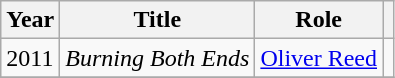<table class="wikitable sortable">
<tr>
<th>Year</th>
<th>Title</th>
<th>Role</th>
<th></th>
</tr>
<tr>
<td>2011</td>
<td><em>Burning Both Ends</em></td>
<td><a href='#'>Oliver Reed</a></td>
<td></td>
</tr>
<tr>
</tr>
</table>
